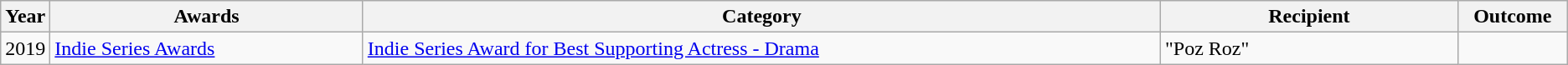<table class="wikitable sortable">
<tr>
<th width=3%>Year</th>
<th width=20%>Awards</th>
<th width=51%>Category</th>
<th width=19%>Recipient</th>
<th width=7%>Outcome</th>
</tr>
<tr>
<td>2019</td>
<td><a href='#'>Indie Series Awards</a></td>
<td><a href='#'>Indie Series Award for Best Supporting Actress - Drama</a></td>
<td>"Poz Roz"</td>
<td></td>
</tr>
</table>
